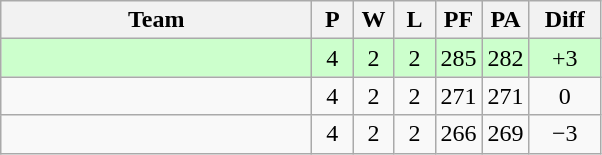<table class=wikitable style="text-align:center">
<tr>
<th width=200>Team</th>
<th width=20>P</th>
<th width=20>W</th>
<th width=20>L</th>
<th width=20>PF</th>
<th width=20>PA</th>
<th width=40>Diff</th>
</tr>
<tr bgcolor=ccffcc>
<td style="text-align:left"></td>
<td>4</td>
<td>2</td>
<td>2</td>
<td>285</td>
<td>282</td>
<td>+3</td>
</tr>
<tr>
<td style="text-align:left"></td>
<td>4</td>
<td>2</td>
<td>2</td>
<td>271</td>
<td>271</td>
<td>0</td>
</tr>
<tr>
<td style="text-align:left"></td>
<td>4</td>
<td>2</td>
<td>2</td>
<td>266</td>
<td>269</td>
<td>−3</td>
</tr>
</table>
